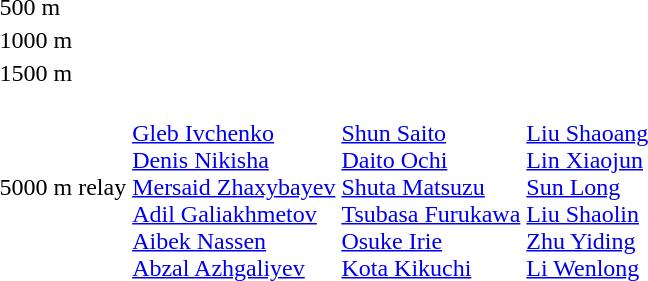<table>
<tr>
<td>500 m<br></td>
<td></td>
<td></td>
<td></td>
</tr>
<tr>
<td>1000 m<br></td>
<td></td>
<td></td>
<td></td>
</tr>
<tr>
<td>1500 m<br></td>
<td></td>
<td></td>
<td></td>
</tr>
<tr>
<td>5000 m relay<br></td>
<td><br><a href='#'>Gleb Ivchenko</a><br><a href='#'>Denis Nikisha</a><br><a href='#'>Mersaid Zhaxybayev</a><br><a href='#'>Adil Galiakhmetov</a><br><a href='#'>Aibek Nassen</a><br><a href='#'>Abzal Azhgaliyev</a></td>
<td><br><a href='#'>Shun Saito</a><br><a href='#'>Daito Ochi</a><br><a href='#'>Shuta Matsuzu</a><br><a href='#'>Tsubasa Furukawa</a><br><a href='#'>Osuke Irie</a><br><a href='#'>Kota Kikuchi</a></td>
<td><br><a href='#'>Liu Shaoang</a><br><a href='#'>Lin Xiaojun</a><br><a href='#'>Sun Long</a><br><a href='#'>Liu Shaolin</a><br><a href='#'>Zhu Yiding</a><br><a href='#'>Li Wenlong</a></td>
</tr>
</table>
